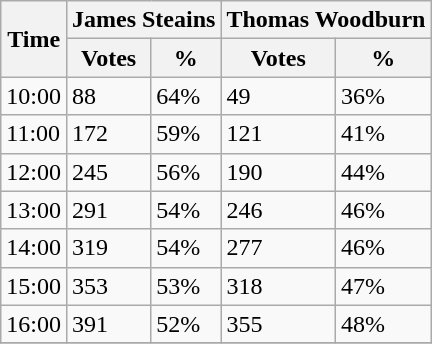<table class="wikitable">
<tr>
<th rowspan="2">Time</th>
<th colspan="2">James Steains</th>
<th colspan="2">Thomas Woodburn</th>
</tr>
<tr>
<th>Votes</th>
<th>%</th>
<th>Votes</th>
<th>%</th>
</tr>
<tr>
<td>10:00</td>
<td>88</td>
<td>64%</td>
<td>49</td>
<td>36%</td>
</tr>
<tr>
<td>11:00</td>
<td>172</td>
<td>59%</td>
<td>121</td>
<td>41%</td>
</tr>
<tr>
<td>12:00</td>
<td>245</td>
<td>56%</td>
<td>190</td>
<td>44%</td>
</tr>
<tr>
<td>13:00</td>
<td>291</td>
<td>54%</td>
<td>246</td>
<td>46%</td>
</tr>
<tr>
<td>14:00</td>
<td>319</td>
<td>54%</td>
<td>277</td>
<td>46%</td>
</tr>
<tr>
<td>15:00</td>
<td>353</td>
<td>53%</td>
<td>318</td>
<td>47%</td>
</tr>
<tr>
<td>16:00</td>
<td>391</td>
<td>52%</td>
<td>355</td>
<td>48%</td>
</tr>
<tr>
</tr>
</table>
